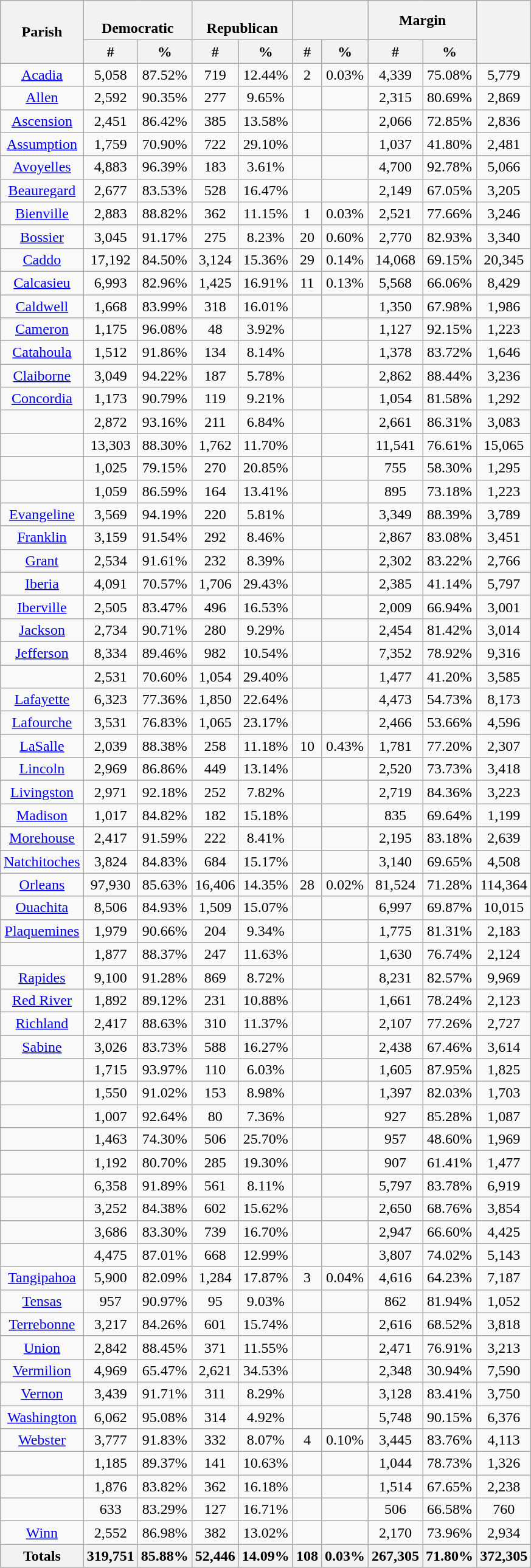<table class="wikitable sortable mw-collapsible mw-collapsed">
<tr>
<th rowspan="2">Parish</th>
<th colspan="2"><br>Democratic</th>
<th colspan="2"><br>Republican</th>
<th colspan="2"><br></th>
<th colspan="2">Margin</th>
<th rowspan="2"></th>
</tr>
<tr style="text-align:center;">
<th data-sort-type="number">#</th>
<th data-sort-type="number">%</th>
<th data-sort-type="number">#</th>
<th data-sort-type="number">%</th>
<th data-sort-type="number">#</th>
<th data-sort-type="number">%</th>
<th data-sort-type="number">#</th>
<th data-sort-type="number">%</th>
</tr>
<tr style="text-align:center;">
<td><a href='#'>Acadia</a></td>
<td>5,058</td>
<td>87.52%</td>
<td>719</td>
<td>12.44%</td>
<td>2</td>
<td>0.03%</td>
<td>4,339</td>
<td>75.08%</td>
<td>5,779</td>
</tr>
<tr style="text-align:center;">
<td><a href='#'>Allen</a></td>
<td>2,592</td>
<td>90.35%</td>
<td>277</td>
<td>9.65%</td>
<td></td>
<td></td>
<td>2,315</td>
<td>80.69%</td>
<td>2,869</td>
</tr>
<tr style="text-align:center;">
<td><a href='#'>Ascension</a></td>
<td>2,451</td>
<td>86.42%</td>
<td>385</td>
<td>13.58%</td>
<td></td>
<td></td>
<td>2,066</td>
<td>72.85%</td>
<td>2,836</td>
</tr>
<tr style="text-align:center;">
<td><a href='#'>Assumption</a></td>
<td>1,759</td>
<td>70.90%</td>
<td>722</td>
<td>29.10%</td>
<td></td>
<td></td>
<td>1,037</td>
<td>41.80%</td>
<td>2,481</td>
</tr>
<tr style="text-align:center;">
<td><a href='#'>Avoyelles</a></td>
<td>4,883</td>
<td>96.39%</td>
<td>183</td>
<td>3.61%</td>
<td></td>
<td></td>
<td>4,700</td>
<td>92.78%</td>
<td>5,066</td>
</tr>
<tr style="text-align:center;">
<td><a href='#'>Beauregard</a></td>
<td>2,677</td>
<td>83.53%</td>
<td>528</td>
<td>16.47%</td>
<td></td>
<td></td>
<td>2,149</td>
<td>67.05%</td>
<td>3,205</td>
</tr>
<tr style="text-align:center;">
<td><a href='#'>Bienville</a></td>
<td>2,883</td>
<td>88.82%</td>
<td>362</td>
<td>11.15%</td>
<td>1</td>
<td>0.03%</td>
<td>2,521</td>
<td>77.66%</td>
<td>3,246</td>
</tr>
<tr style="text-align:center;">
<td><a href='#'>Bossier</a></td>
<td>3,045</td>
<td>91.17%</td>
<td>275</td>
<td>8.23%</td>
<td>20</td>
<td>0.60%</td>
<td>2,770</td>
<td>82.93%</td>
<td>3,340</td>
</tr>
<tr style="text-align:center;">
<td><a href='#'>Caddo</a></td>
<td>17,192</td>
<td>84.50%</td>
<td>3,124</td>
<td>15.36%</td>
<td>29</td>
<td>0.14%</td>
<td>14,068</td>
<td>69.15%</td>
<td>20,345</td>
</tr>
<tr style="text-align:center;">
<td><a href='#'>Calcasieu</a></td>
<td>6,993</td>
<td>82.96%</td>
<td>1,425</td>
<td>16.91%</td>
<td>11</td>
<td>0.13%</td>
<td>5,568</td>
<td>66.06%</td>
<td>8,429</td>
</tr>
<tr style="text-align:center;">
<td><a href='#'>Caldwell</a></td>
<td>1,668</td>
<td>83.99%</td>
<td>318</td>
<td>16.01%</td>
<td></td>
<td></td>
<td>1,350</td>
<td>67.98%</td>
<td>1,986</td>
</tr>
<tr style="text-align:center;">
<td><a href='#'>Cameron</a></td>
<td>1,175</td>
<td>96.08%</td>
<td>48</td>
<td>3.92%</td>
<td></td>
<td></td>
<td>1,127</td>
<td>92.15%</td>
<td>1,223</td>
</tr>
<tr style="text-align:center;">
<td><a href='#'>Catahoula</a></td>
<td>1,512</td>
<td>91.86%</td>
<td>134</td>
<td>8.14%</td>
<td></td>
<td></td>
<td>1,378</td>
<td>83.72%</td>
<td>1,646</td>
</tr>
<tr style="text-align:center;">
<td><a href='#'>Claiborne</a></td>
<td>3,049</td>
<td>94.22%</td>
<td>187</td>
<td>5.78%</td>
<td></td>
<td></td>
<td>2,862</td>
<td>88.44%</td>
<td>3,236</td>
</tr>
<tr style="text-align:center;">
<td><a href='#'>Concordia</a></td>
<td>1,173</td>
<td>90.79%</td>
<td>119</td>
<td>9.21%</td>
<td></td>
<td></td>
<td>1,054</td>
<td>81.58%</td>
<td>1,292</td>
</tr>
<tr style="text-align:center;">
<td></td>
<td>2,872</td>
<td>93.16%</td>
<td>211</td>
<td>6.84%</td>
<td></td>
<td></td>
<td>2,661</td>
<td>86.31%</td>
<td>3,083</td>
</tr>
<tr style="text-align:center;">
<td></td>
<td>13,303</td>
<td>88.30%</td>
<td>1,762</td>
<td>11.70%</td>
<td></td>
<td></td>
<td>11,541</td>
<td>76.61%</td>
<td>15,065</td>
</tr>
<tr style="text-align:center;">
<td></td>
<td>1,025</td>
<td>79.15%</td>
<td>270</td>
<td>20.85%</td>
<td></td>
<td></td>
<td>755</td>
<td>58.30%</td>
<td>1,295</td>
</tr>
<tr style="text-align:center;">
<td></td>
<td>1,059</td>
<td>86.59%</td>
<td>164</td>
<td>13.41%</td>
<td></td>
<td></td>
<td>895</td>
<td>73.18%</td>
<td>1,223</td>
</tr>
<tr style="text-align:center;">
<td><a href='#'>Evangeline</a></td>
<td>3,569</td>
<td>94.19%</td>
<td>220</td>
<td>5.81%</td>
<td></td>
<td></td>
<td>3,349</td>
<td>88.39%</td>
<td>3,789</td>
</tr>
<tr style="text-align:center;">
<td><a href='#'>Franklin</a></td>
<td>3,159</td>
<td>91.54%</td>
<td>292</td>
<td>8.46%</td>
<td></td>
<td></td>
<td>2,867</td>
<td>83.08%</td>
<td>3,451</td>
</tr>
<tr style="text-align:center;">
<td><a href='#'>Grant</a></td>
<td>2,534</td>
<td>91.61%</td>
<td>232</td>
<td>8.39%</td>
<td></td>
<td></td>
<td>2,302</td>
<td>83.22%</td>
<td>2,766</td>
</tr>
<tr style="text-align:center;">
<td><a href='#'>Iberia</a></td>
<td>4,091</td>
<td>70.57%</td>
<td>1,706</td>
<td>29.43%</td>
<td></td>
<td></td>
<td>2,385</td>
<td>41.14%</td>
<td>5,797</td>
</tr>
<tr style="text-align:center;">
<td><a href='#'>Iberville</a></td>
<td>2,505</td>
<td>83.47%</td>
<td>496</td>
<td>16.53%</td>
<td></td>
<td></td>
<td>2,009</td>
<td>66.94%</td>
<td>3,001</td>
</tr>
<tr style="text-align:center;">
<td><a href='#'>Jackson</a></td>
<td>2,734</td>
<td>90.71%</td>
<td>280</td>
<td>9.29%</td>
<td></td>
<td></td>
<td>2,454</td>
<td>81.42%</td>
<td>3,014</td>
</tr>
<tr style="text-align:center;">
<td><a href='#'>Jefferson</a></td>
<td>8,334</td>
<td>89.46%</td>
<td>982</td>
<td>10.54%</td>
<td></td>
<td></td>
<td>7,352</td>
<td>78.92%</td>
<td>9,316</td>
</tr>
<tr style="text-align:center;">
<td></td>
<td>2,531</td>
<td>70.60%</td>
<td>1,054</td>
<td>29.40%</td>
<td></td>
<td></td>
<td>1,477</td>
<td>41.20%</td>
<td>3,585</td>
</tr>
<tr style="text-align:center;">
<td><a href='#'>Lafayette</a></td>
<td>6,323</td>
<td>77.36%</td>
<td>1,850</td>
<td>22.64%</td>
<td></td>
<td></td>
<td>4,473</td>
<td>54.73%</td>
<td>8,173</td>
</tr>
<tr style="text-align:center;">
<td><a href='#'>Lafourche</a></td>
<td>3,531</td>
<td>76.83%</td>
<td>1,065</td>
<td>23.17%</td>
<td></td>
<td></td>
<td>2,466</td>
<td>53.66%</td>
<td>4,596</td>
</tr>
<tr style="text-align:center;">
<td><a href='#'>LaSalle</a></td>
<td>2,039</td>
<td>88.38%</td>
<td>258</td>
<td>11.18%</td>
<td>10</td>
<td>0.43%</td>
<td>1,781</td>
<td>77.20%</td>
<td>2,307</td>
</tr>
<tr style="text-align:center;">
<td><a href='#'>Lincoln</a></td>
<td>2,969</td>
<td>86.86%</td>
<td>449</td>
<td>13.14%</td>
<td></td>
<td></td>
<td>2,520</td>
<td>73.73%</td>
<td>3,418</td>
</tr>
<tr style="text-align:center;">
<td><a href='#'>Livingston</a></td>
<td>2,971</td>
<td>92.18%</td>
<td>252</td>
<td>7.82%</td>
<td></td>
<td></td>
<td>2,719</td>
<td>84.36%</td>
<td>3,223</td>
</tr>
<tr style="text-align:center;">
<td><a href='#'>Madison</a></td>
<td>1,017</td>
<td>84.82%</td>
<td>182</td>
<td>15.18%</td>
<td></td>
<td></td>
<td>835</td>
<td>69.64%</td>
<td>1,199</td>
</tr>
<tr style="text-align:center;">
<td><a href='#'>Morehouse</a></td>
<td>2,417</td>
<td>91.59%</td>
<td>222</td>
<td>8.41%</td>
<td></td>
<td></td>
<td>2,195</td>
<td>83.18%</td>
<td>2,639</td>
</tr>
<tr style="text-align:center;">
<td><a href='#'>Natchitoches</a></td>
<td>3,824</td>
<td>84.83%</td>
<td>684</td>
<td>15.17%</td>
<td></td>
<td></td>
<td>3,140</td>
<td>69.65%</td>
<td>4,508</td>
</tr>
<tr style="text-align:center;">
<td><a href='#'>Orleans</a></td>
<td>97,930</td>
<td>85.63%</td>
<td>16,406</td>
<td>14.35%</td>
<td>28</td>
<td>0.02%</td>
<td>81,524</td>
<td>71.28%</td>
<td>114,364</td>
</tr>
<tr style="text-align:center;">
<td><a href='#'>Ouachita</a></td>
<td>8,506</td>
<td>84.93%</td>
<td>1,509</td>
<td>15.07%</td>
<td></td>
<td></td>
<td>6,997</td>
<td>69.87%</td>
<td>10,015</td>
</tr>
<tr style="text-align:center;">
<td><a href='#'>Plaquemines</a></td>
<td>1,979</td>
<td>90.66%</td>
<td>204</td>
<td>9.34%</td>
<td></td>
<td></td>
<td>1,775</td>
<td>81.31%</td>
<td>2,183</td>
</tr>
<tr style="text-align:center;">
<td></td>
<td>1,877</td>
<td>88.37%</td>
<td>247</td>
<td>11.63%</td>
<td></td>
<td></td>
<td>1,630</td>
<td>76.74%</td>
<td>2,124</td>
</tr>
<tr style="text-align:center;">
<td><a href='#'>Rapides</a></td>
<td>9,100</td>
<td>91.28%</td>
<td>869</td>
<td>8.72%</td>
<td></td>
<td></td>
<td>8,231</td>
<td>82.57%</td>
<td>9,969</td>
</tr>
<tr style="text-align:center;">
<td><a href='#'>Red River</a></td>
<td>1,892</td>
<td>89.12%</td>
<td>231</td>
<td>10.88%</td>
<td></td>
<td></td>
<td>1,661</td>
<td>78.24%</td>
<td>2,123</td>
</tr>
<tr style="text-align:center;">
<td><a href='#'>Richland</a></td>
<td>2,417</td>
<td>88.63%</td>
<td>310</td>
<td>11.37%</td>
<td></td>
<td></td>
<td>2,107</td>
<td>77.26%</td>
<td>2,727</td>
</tr>
<tr style="text-align:center;">
<td><a href='#'>Sabine</a></td>
<td>3,026</td>
<td>83.73%</td>
<td>588</td>
<td>16.27%</td>
<td></td>
<td></td>
<td>2,438</td>
<td>67.46%</td>
<td>3,614</td>
</tr>
<tr style="text-align:center;">
<td></td>
<td>1,715</td>
<td>93.97%</td>
<td>110</td>
<td>6.03%</td>
<td></td>
<td></td>
<td>1,605</td>
<td>87.95%</td>
<td>1,825</td>
</tr>
<tr style="text-align:center;">
<td></td>
<td>1,550</td>
<td>91.02%</td>
<td>153</td>
<td>8.98%</td>
<td></td>
<td></td>
<td>1,397</td>
<td>82.03%</td>
<td>1,703</td>
</tr>
<tr style="text-align:center;">
<td></td>
<td>1,007</td>
<td>92.64%</td>
<td>80</td>
<td>7.36%</td>
<td></td>
<td></td>
<td>927</td>
<td>85.28%</td>
<td>1,087</td>
</tr>
<tr style="text-align:center;">
<td></td>
<td>1,463</td>
<td>74.30%</td>
<td>506</td>
<td>25.70%</td>
<td></td>
<td></td>
<td>957</td>
<td>48.60%</td>
<td>1,969</td>
</tr>
<tr style="text-align:center;">
<td></td>
<td>1,192</td>
<td>80.70%</td>
<td>285</td>
<td>19.30%</td>
<td></td>
<td></td>
<td>907</td>
<td>61.41%</td>
<td>1,477</td>
</tr>
<tr style="text-align:center;">
<td></td>
<td>6,358</td>
<td>91.89%</td>
<td>561</td>
<td>8.11%</td>
<td></td>
<td></td>
<td>5,797</td>
<td>83.78%</td>
<td>6,919</td>
</tr>
<tr style="text-align:center;">
<td></td>
<td>3,252</td>
<td>84.38%</td>
<td>602</td>
<td>15.62%</td>
<td></td>
<td></td>
<td>2,650</td>
<td>68.76%</td>
<td>3,854</td>
</tr>
<tr style="text-align:center;">
<td></td>
<td>3,686</td>
<td>83.30%</td>
<td>739</td>
<td>16.70%</td>
<td></td>
<td></td>
<td>2,947</td>
<td>66.60%</td>
<td>4,425</td>
</tr>
<tr style="text-align:center;">
<td></td>
<td>4,475</td>
<td>87.01%</td>
<td>668</td>
<td>12.99%</td>
<td></td>
<td></td>
<td>3,807</td>
<td>74.02%</td>
<td>5,143</td>
</tr>
<tr style="text-align:center;">
<td><a href='#'>Tangipahoa</a></td>
<td>5,900</td>
<td>82.09%</td>
<td>1,284</td>
<td>17.87%</td>
<td>3</td>
<td>0.04%</td>
<td>4,616</td>
<td>64.23%</td>
<td>7,187</td>
</tr>
<tr style="text-align:center;">
<td><a href='#'>Tensas</a></td>
<td>957</td>
<td>90.97%</td>
<td>95</td>
<td>9.03%</td>
<td></td>
<td></td>
<td>862</td>
<td>81.94%</td>
<td>1,052</td>
</tr>
<tr style="text-align:center;">
<td><a href='#'>Terrebonne</a></td>
<td>3,217</td>
<td>84.26%</td>
<td>601</td>
<td>15.74%</td>
<td></td>
<td></td>
<td>2,616</td>
<td>68.52%</td>
<td>3,818</td>
</tr>
<tr style="text-align:center;">
<td><a href='#'>Union</a></td>
<td>2,842</td>
<td>88.45%</td>
<td>371</td>
<td>11.55%</td>
<td></td>
<td></td>
<td>2,471</td>
<td>76.91%</td>
<td>3,213</td>
</tr>
<tr style="text-align:center;">
<td><a href='#'>Vermilion</a></td>
<td>4,969</td>
<td>65.47%</td>
<td>2,621</td>
<td>34.53%</td>
<td></td>
<td></td>
<td>2,348</td>
<td>30.94%</td>
<td>7,590</td>
</tr>
<tr style="text-align:center;">
<td><a href='#'>Vernon</a></td>
<td>3,439</td>
<td>91.71%</td>
<td>311</td>
<td>8.29%</td>
<td></td>
<td></td>
<td>3,128</td>
<td>83.41%</td>
<td>3,750</td>
</tr>
<tr style="text-align:center;">
<td><a href='#'>Washington</a></td>
<td>6,062</td>
<td>95.08%</td>
<td>314</td>
<td>4.92%</td>
<td></td>
<td></td>
<td>5,748</td>
<td>90.15%</td>
<td>6,376</td>
</tr>
<tr style="text-align:center;">
<td><a href='#'>Webster</a></td>
<td>3,777</td>
<td>91.83%</td>
<td>332</td>
<td>8.07%</td>
<td>4</td>
<td>0.10%</td>
<td>3,445</td>
<td>83.76%</td>
<td>4,113</td>
</tr>
<tr style="text-align:center;">
<td></td>
<td>1,185</td>
<td>89.37%</td>
<td>141</td>
<td>10.63%</td>
<td></td>
<td></td>
<td>1,044</td>
<td>78.73%</td>
<td>1,326</td>
</tr>
<tr style="text-align:center;">
<td></td>
<td>1,876</td>
<td>83.82%</td>
<td>362</td>
<td>16.18%</td>
<td></td>
<td></td>
<td>1,514</td>
<td>67.65%</td>
<td>2,238</td>
</tr>
<tr style="text-align:center;">
<td></td>
<td>633</td>
<td>83.29%</td>
<td>127</td>
<td>16.71%</td>
<td></td>
<td></td>
<td>506</td>
<td>66.58%</td>
<td>760</td>
</tr>
<tr style="text-align:center;">
<td><a href='#'>Winn</a></td>
<td>2,552</td>
<td>86.98%</td>
<td>382</td>
<td>13.02%</td>
<td></td>
<td></td>
<td>2,170</td>
<td>73.96%</td>
<td>2,934</td>
</tr>
<tr style="text-align:center;">
<th>Totals</th>
<th>319,751</th>
<th>85.88%</th>
<th>52,446</th>
<th>14.09%</th>
<th>108</th>
<th>0.03%</th>
<th>267,305</th>
<th>71.80%</th>
<th>372,305</th>
</tr>
</table>
